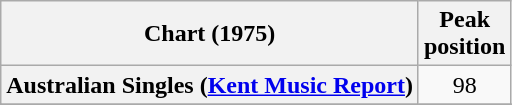<table class="wikitable sortable plainrowheaders" style="text-align:center">
<tr>
<th>Chart (1975)</th>
<th>Peak<br>position</th>
</tr>
<tr>
<th scope="row">Australian Singles (<a href='#'>Kent Music Report</a>)</th>
<td align="center">98</td>
</tr>
<tr>
</tr>
<tr>
</tr>
<tr>
</tr>
</table>
